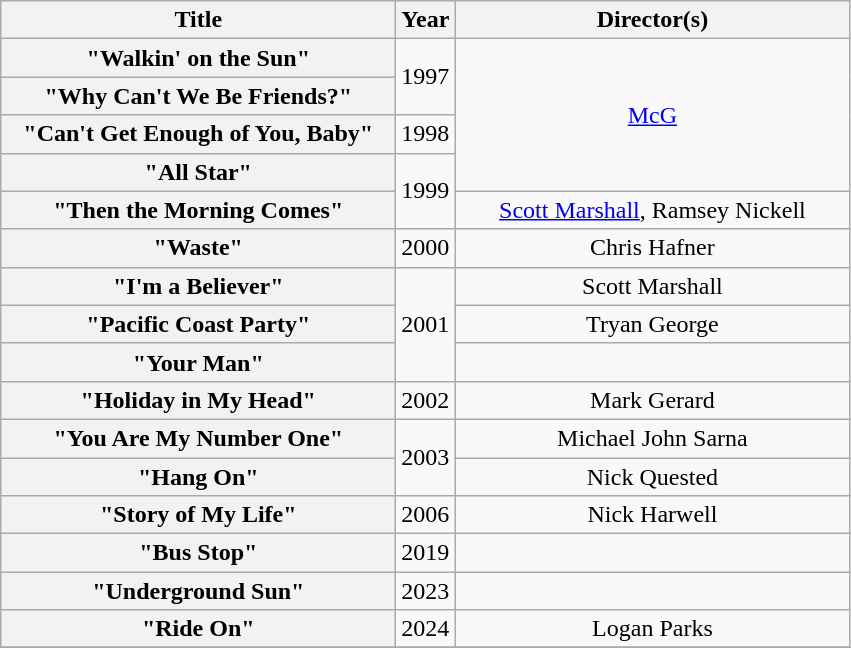<table class="wikitable plainrowheaders" style="text-align:center;">
<tr>
<th scope="col" style="width:16em;">Title</th>
<th scope="col">Year</th>
<th scope="col" style="width:16em;">Director(s)</th>
</tr>
<tr>
<th scope="row">"Walkin' on the Sun"</th>
<td rowspan="2">1997</td>
<td rowspan="4"><a href='#'>McG</a></td>
</tr>
<tr>
<th scope="row">"Why Can't We Be Friends?"</th>
</tr>
<tr>
<th scope="row">"Can't Get Enough of You, Baby"</th>
<td>1998</td>
</tr>
<tr>
<th scope="row">"All Star"</th>
<td rowspan="2">1999</td>
</tr>
<tr>
<th scope="row">"Then the Morning Comes"</th>
<td><a href='#'>Scott Marshall</a>, Ramsey Nickell</td>
</tr>
<tr>
<th scope="row">"Waste"</th>
<td>2000</td>
<td>Chris Hafner</td>
</tr>
<tr>
<th scope="row">"I'm a Believer"</th>
<td rowspan="3">2001</td>
<td>Scott Marshall</td>
</tr>
<tr>
<th scope="row">"Pacific Coast Party"</th>
<td>Tryan George</td>
</tr>
<tr>
<th scope="row">"Your Man"</th>
<td></td>
</tr>
<tr>
<th scope="row">"Holiday in My Head"</th>
<td>2002</td>
<td>Mark Gerard</td>
</tr>
<tr>
<th scope="row">"You Are My Number One"</th>
<td rowspan="2">2003</td>
<td>Michael John Sarna</td>
</tr>
<tr>
<th scope="row">"Hang On"</th>
<td>Nick Quested</td>
</tr>
<tr>
<th scope="row">"Story of My Life"</th>
<td>2006</td>
<td>Nick Harwell</td>
</tr>
<tr>
<th scope="row">"Bus Stop"</th>
<td>2019</td>
<td></td>
</tr>
<tr>
<th scope="row">"Underground Sun"</th>
<td>2023</td>
<td></td>
</tr>
<tr>
<th scope="row">"Ride On"</th>
<td>2024</td>
<td>Logan Parks</td>
</tr>
<tr>
</tr>
</table>
